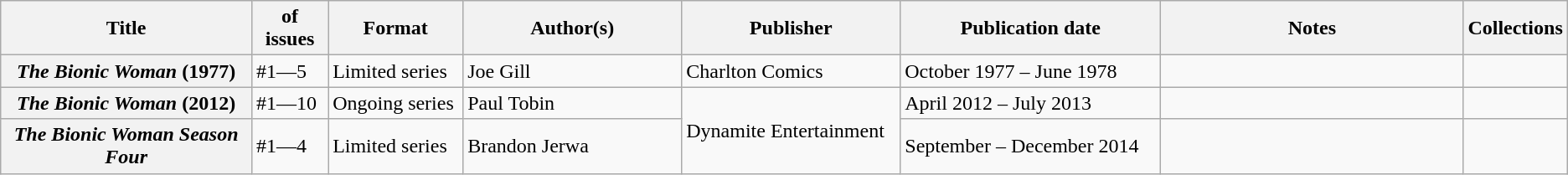<table class="wikitable">
<tr>
<th>Title</th>
<th style="width:40pt"> of issues</th>
<th style="width:75pt">Format</th>
<th style="width:125pt">Author(s)</th>
<th style="width:125pt">Publisher</th>
<th style="width:150pt">Publication date</th>
<th style="width:175pt">Notes</th>
<th>Collections</th>
</tr>
<tr>
<th><em>The Bionic Woman</em> (1977)</th>
<td>#1—5</td>
<td>Limited series</td>
<td>Joe Gill</td>
<td>Charlton Comics</td>
<td>October 1977 – June 1978</td>
<td></td>
<td></td>
</tr>
<tr>
<th><em>The Bionic Woman</em> (2012)</th>
<td>#1—10</td>
<td>Ongoing series</td>
<td>Paul Tobin</td>
<td rowspan="2">Dynamite Entertainment</td>
<td>April 2012 – July 2013</td>
<td></td>
<td></td>
</tr>
<tr>
<th><em>The Bionic Woman Season Four</em></th>
<td>#1—4</td>
<td>Limited series</td>
<td>Brandon Jerwa</td>
<td>September – December 2014</td>
<td></td>
<td></td>
</tr>
</table>
